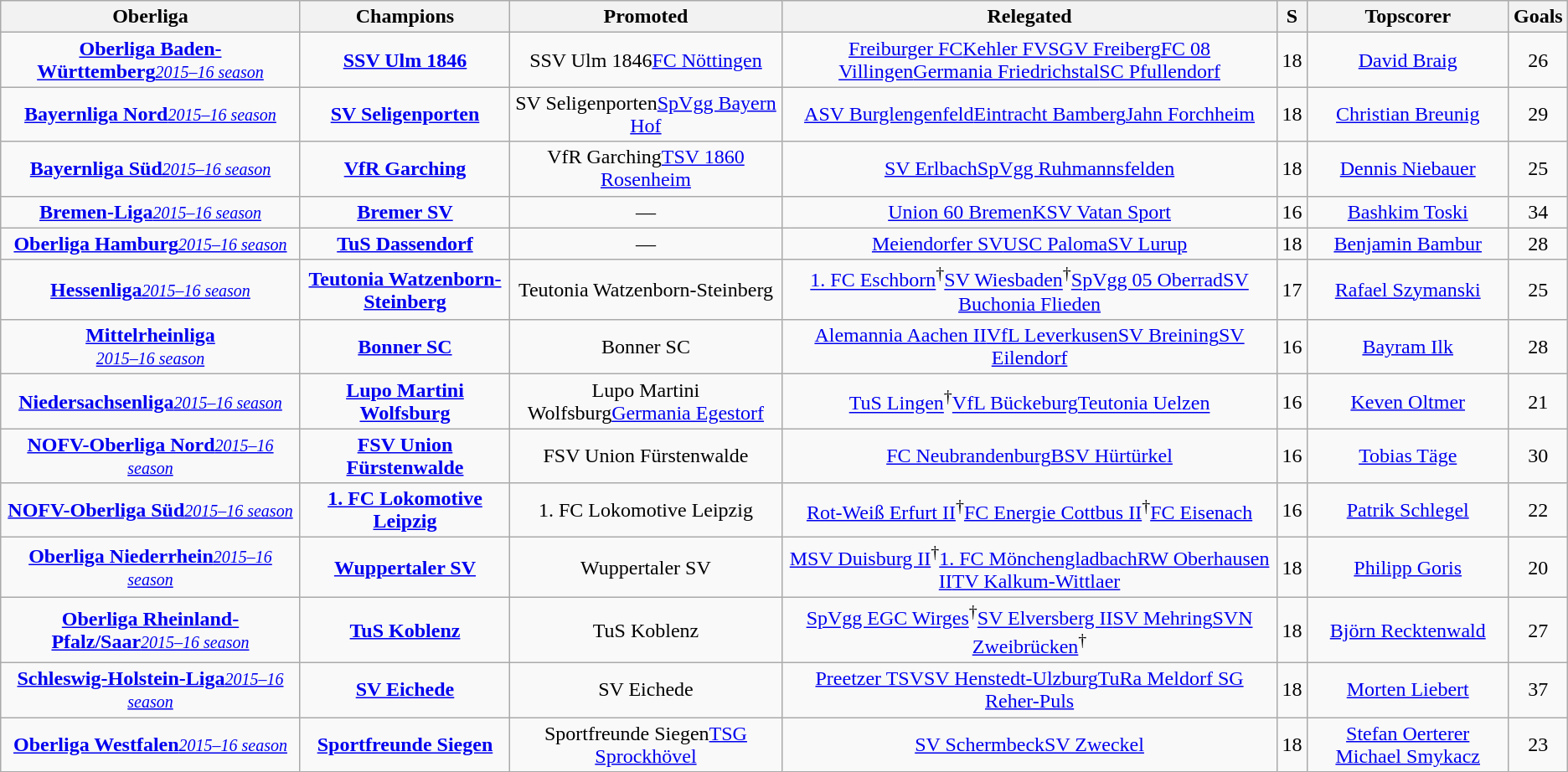<table class="wikitable">
<tr>
<th>Oberliga</th>
<th>Champions</th>
<th>Promoted</th>
<th>Relegated</th>
<th>S</th>
<th>Topscorer</th>
<th>Goals</th>
</tr>
<tr align="center">
<td><strong><a href='#'>Oberliga Baden-Württemberg</a></strong><small><em><a href='#'>2015–16 season</a></em></small></td>
<td><strong><a href='#'>SSV Ulm 1846</a></strong></td>
<td>SSV Ulm 1846<a href='#'>FC Nöttingen</a></td>
<td><a href='#'>Freiburger FC</a><a href='#'>Kehler FV</a><a href='#'>SGV Freiberg</a><a href='#'>FC 08 Villingen</a><a href='#'>Germania Friedrichstal</a><a href='#'>SC Pfullendorf</a></td>
<td>18</td>
<td><a href='#'>David Braig</a> </td>
<td>26</td>
</tr>
<tr align="center">
<td><strong><a href='#'>Bayernliga Nord</a></strong><small><em><a href='#'>2015–16 season</a></em></small></td>
<td><strong><a href='#'>SV Seligenporten</a></strong></td>
<td>SV Seligenporten<a href='#'>SpVgg Bayern Hof</a></td>
<td><a href='#'>ASV Burglengenfeld</a><a href='#'>Eintracht Bamberg</a><a href='#'>Jahn Forchheim</a></td>
<td>18</td>
<td><a href='#'>Christian Breunig</a> </td>
<td>29</td>
</tr>
<tr align="center">
<td><strong><a href='#'>Bayernliga Süd</a></strong><small><em><a href='#'>2015–16 season</a></em></small></td>
<td><strong><a href='#'>VfR Garching</a></strong></td>
<td>VfR Garching<a href='#'>TSV 1860 Rosenheim</a></td>
<td><a href='#'>SV Erlbach</a><a href='#'>SpVgg Ruhmannsfelden</a></td>
<td>18</td>
<td><a href='#'>Dennis Niebauer</a> </td>
<td>25</td>
</tr>
<tr align="center">
<td><strong><a href='#'>Bremen-Liga</a></strong><small><em><a href='#'>2015–16 season</a></em></small></td>
<td><strong><a href='#'>Bremer SV</a></strong></td>
<td>—</td>
<td><a href='#'>Union 60 Bremen</a><a href='#'>KSV Vatan Sport</a></td>
<td>16</td>
<td><a href='#'>Bashkim Toski</a> </td>
<td>34</td>
</tr>
<tr align="center">
<td><strong><a href='#'>Oberliga Hamburg</a></strong><small><em><a href='#'>2015–16 season</a></em></small></td>
<td><strong><a href='#'>TuS Dassendorf</a></strong></td>
<td>—</td>
<td><a href='#'>Meiendorfer SV</a><a href='#'>USC Paloma</a><a href='#'>SV Lurup</a></td>
<td>18</td>
<td><a href='#'>Benjamin Bambur</a> </td>
<td>28</td>
</tr>
<tr align="center">
<td><strong><a href='#'>Hessenliga</a></strong><small><em><a href='#'>2015–16 season</a></em></small></td>
<td><strong><a href='#'>Teutonia Watzenborn-Steinberg</a></strong></td>
<td>Teutonia Watzenborn-Steinberg</td>
<td><a href='#'>1. FC Eschborn</a><sup>†</sup><a href='#'>SV Wiesbaden</a><sup>†</sup><a href='#'>SpVgg 05 Oberrad</a><a href='#'>SV Buchonia Flieden</a></td>
<td>17</td>
<td><a href='#'>Rafael Szymanski</a> </td>
<td>25</td>
</tr>
<tr align="center">
<td><strong><a href='#'>Mittelrheinliga</a></strong><br><small><em><a href='#'>2015–16 season</a></em></small></td>
<td><strong><a href='#'>Bonner SC</a></strong></td>
<td>Bonner SC</td>
<td><a href='#'>Alemannia Aachen II</a><a href='#'>VfL Leverkusen</a><a href='#'>SV Breining</a><a href='#'>SV Eilendorf</a></td>
<td>16</td>
<td><a href='#'>Bayram Ilk</a> </td>
<td>28</td>
</tr>
<tr align="center">
<td><strong><a href='#'>Niedersachsenliga</a></strong><small><em><a href='#'>2015–16 season</a></em></small></td>
<td><strong><a href='#'>Lupo Martini Wolfsburg</a></strong></td>
<td>Lupo Martini Wolfsburg<a href='#'>Germania Egestorf</a></td>
<td><a href='#'>TuS Lingen</a><sup>†</sup><a href='#'>VfL Bückeburg</a><a href='#'>Teutonia Uelzen</a></td>
<td>16</td>
<td><a href='#'>Keven Oltmer</a> </td>
<td>21</td>
</tr>
<tr align="center">
<td><strong><a href='#'>NOFV-Oberliga Nord</a></strong><small><em><a href='#'>2015–16 season</a></em></small></td>
<td><strong><a href='#'>FSV Union Fürstenwalde</a></strong></td>
<td>FSV Union Fürstenwalde</td>
<td><a href='#'>FC Neubrandenburg</a><a href='#'>BSV Hürtürkel</a></td>
<td>16</td>
<td><a href='#'>Tobias Täge</a> </td>
<td>30</td>
</tr>
<tr align="center">
<td><strong><a href='#'>NOFV-Oberliga Süd</a></strong><small><em><a href='#'>2015–16 season</a></em></small></td>
<td><strong><a href='#'>1. FC Lokomotive Leipzig</a></strong></td>
<td>1. FC Lokomotive Leipzig</td>
<td><a href='#'>Rot-Weiß Erfurt II</a><sup>†</sup><a href='#'>FC Energie Cottbus II</a><sup>†</sup><a href='#'>FC Eisenach</a></td>
<td>16</td>
<td><a href='#'>Patrik Schlegel</a> </td>
<td>22</td>
</tr>
<tr align="center">
<td><strong><a href='#'>Oberliga Niederrhein</a></strong><small><em><a href='#'>2015–16 season</a></em></small></td>
<td><strong><a href='#'>Wuppertaler SV</a></strong></td>
<td>Wuppertaler SV</td>
<td><a href='#'>MSV Duisburg II</a><sup>†</sup><a href='#'>1. FC Mönchengladbach</a><a href='#'>RW Oberhausen II</a><a href='#'>TV Kalkum-Wittlaer</a></td>
<td>18</td>
<td><a href='#'>Philipp Goris</a> </td>
<td>20</td>
</tr>
<tr align="center">
<td><strong><a href='#'>Oberliga Rheinland-Pfalz/Saar</a></strong><small><em><a href='#'>2015–16 season</a></em></small></td>
<td><strong><a href='#'>TuS Koblenz</a></strong></td>
<td>TuS Koblenz</td>
<td><a href='#'>SpVgg EGC Wirges</a><sup>†</sup><a href='#'>SV Elversberg II</a><a href='#'>SV Mehring</a><a href='#'>SVN Zweibrücken</a><sup>†</sup></td>
<td>18</td>
<td><a href='#'>Björn Recktenwald</a> </td>
<td>27</td>
</tr>
<tr align="center">
<td><strong><a href='#'>Schleswig-Holstein-Liga</a></strong><small><em><a href='#'>2015–16 season</a></em></small></td>
<td><strong><a href='#'>SV Eichede</a></strong></td>
<td>SV Eichede</td>
<td><a href='#'>Preetzer TSV</a><a href='#'>SV Henstedt-Ulzburg</a><a href='#'>TuRa Meldorf </a><a href='#'>SG Reher-Puls</a></td>
<td>18</td>
<td><a href='#'>Morten Liebert</a> </td>
<td>37</td>
</tr>
<tr align="center">
<td><strong><a href='#'>Oberliga Westfalen</a></strong><small><em><a href='#'>2015–16 season</a></em></small></td>
<td><strong><a href='#'>Sportfreunde Siegen</a></strong></td>
<td>Sportfreunde Siegen<a href='#'>TSG Sprockhövel</a></td>
<td><a href='#'>SV Schermbeck</a><a href='#'>SV Zweckel</a></td>
<td>18</td>
<td><a href='#'>Stefan Oerterer</a> <a href='#'>Michael Smykacz</a> </td>
<td>23</td>
</tr>
</table>
